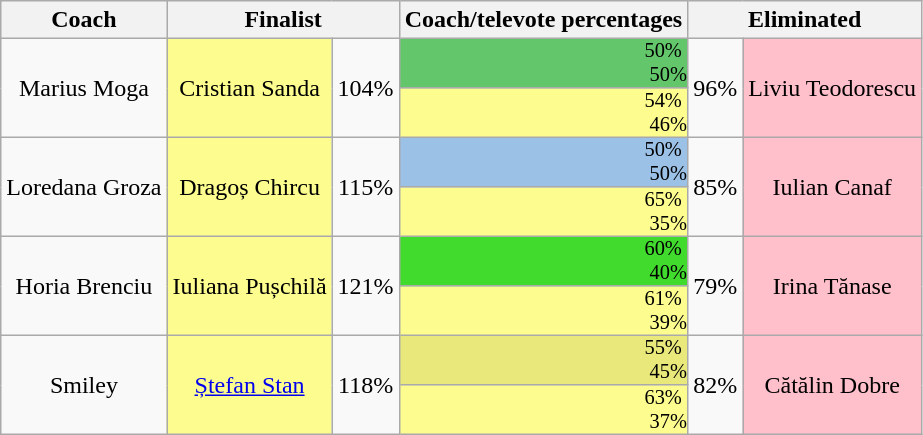<table class="wikitable" style="text-align:center">
<tr>
<th>Coach</th>
<th colspan="2">Finalist</th>
<th>Coach/televote percentages</th>
<th colspan="2">Eliminated</th>
</tr>
<tr>
<td rowspan="2">Marius Moga</td>
<td bgcolor="#fdfc8f" rowspan="2">Cristian Sanda</td>
<td rowspan="2">104%</td>
<td style="padding:0;font-size:85%;text-align:right;background:#63c66b">50% <div> 50%</div></td>
<td rowspan="2">96%</td>
<td bgcolor="pink" rowspan="2">Liviu Teodorescu</td>
</tr>
<tr>
<td style="padding:0;font-size:85%;text-align:right;background:#fdfc8f">54% <div> 46%</div></td>
</tr>
<tr>
<td rowspan="2">Loredana Groza</td>
<td bgcolor="#fdfc8f" rowspan="2">Dragoș Chircu</td>
<td rowspan="2">115%</td>
<td style="padding:0;font-size:85%;text-align:right;background:#9bc1e6">50% <div> 50%</div></td>
<td rowspan="2">85%</td>
<td bgcolor="pink" rowspan="2">Iulian Canaf</td>
</tr>
<tr>
<td style="padding:0;font-size:85%;text-align:right;background:#fdfc8f">65% <div> 35%</div></td>
</tr>
<tr>
<td rowspan="2">Horia Brenciu</td>
<td bgcolor="#fdfc8f" rowspan="2">Iuliana Pușchilă</td>
<td rowspan="2">121%</td>
<td style="padding:0;font-size:85%;text-align:right;background:#41db2d">60% <div> 40%</div></td>
<td rowspan="2">79%</td>
<td bgcolor="pink" rowspan="2">Irina Tănase</td>
</tr>
<tr>
<td style="padding:0;font-size:85%;text-align:right;background:#fdfc8f">61% <div> 39%</div></td>
</tr>
<tr>
<td rowspan="2">Smiley</td>
<td bgcolor="#fdfc8f" rowspan="2"><a href='#'>Ștefan Stan</a></td>
<td rowspan="2">118%</td>
<td style="padding:0;font-size:85%;text-align:right;background:#e9e87b">55% <div> 45%</div></td>
<td rowspan="2">82%</td>
<td bgcolor="pink" rowspan="2">Cătălin Dobre</td>
</tr>
<tr>
<td style="padding:0;font-size:85%;text-align:right;background:#fdfc8f">63% <div> 37%</div></td>
</tr>
</table>
